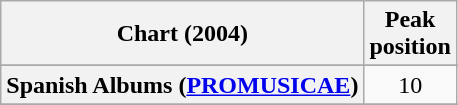<table class="wikitable sortable plainrowheaders">
<tr>
<th>Chart (2004)</th>
<th>Peak<br>position</th>
</tr>
<tr>
</tr>
<tr>
</tr>
<tr>
</tr>
<tr>
</tr>
<tr>
</tr>
<tr>
</tr>
<tr>
</tr>
<tr>
</tr>
<tr>
</tr>
<tr>
</tr>
<tr>
</tr>
<tr>
</tr>
<tr>
</tr>
<tr>
</tr>
<tr>
<th scope="row">Spanish Albums (<a href='#'>PROMUSICAE</a>)</th>
<td align="center">10</td>
</tr>
<tr>
</tr>
<tr>
</tr>
<tr>
</tr>
<tr>
</tr>
<tr>
</tr>
</table>
